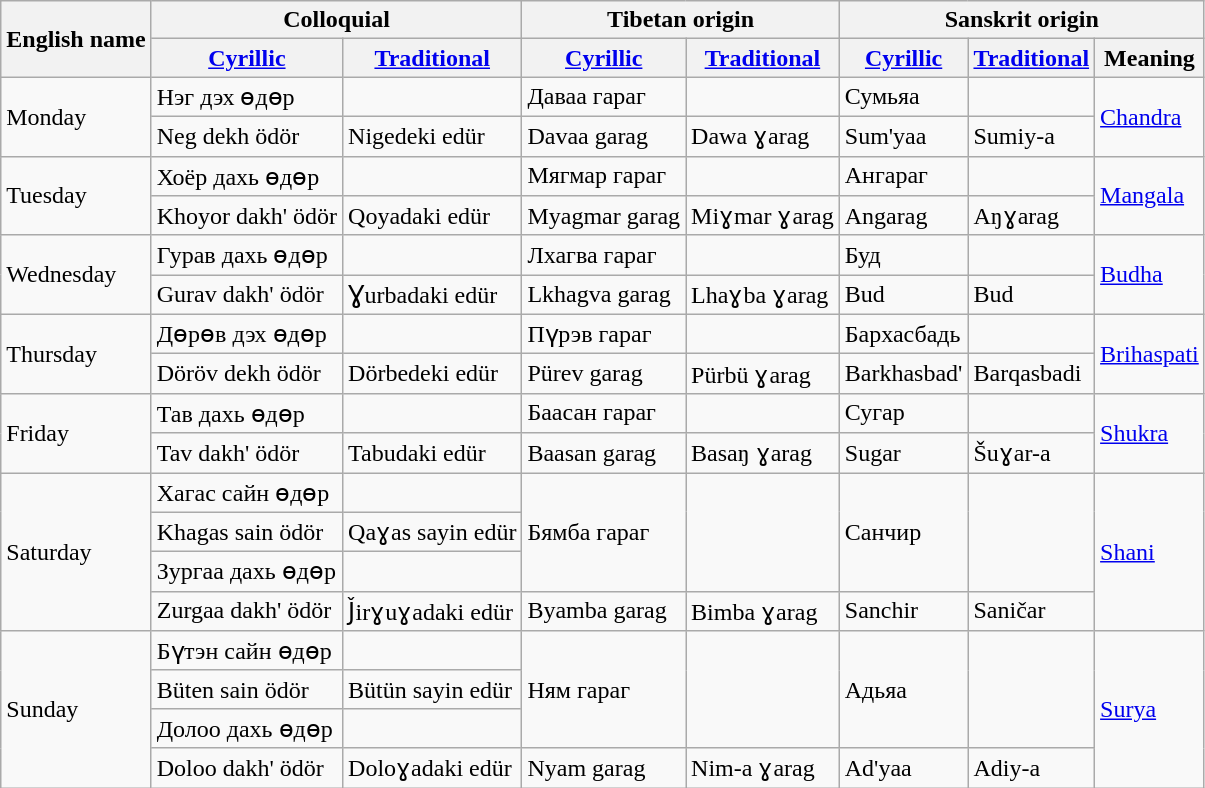<table class="wikitable">
<tr>
<th rowspan=2>English name</th>
<th colspan=2>Colloquial</th>
<th colspan=2>Tibetan origin</th>
<th colspan=3>Sanskrit origin</th>
</tr>
<tr>
<th><a href='#'>Cyrillic</a></th>
<th><a href='#'>Traditional</a></th>
<th><a href='#'>Cyrillic</a></th>
<th><a href='#'>Traditional</a></th>
<th><a href='#'>Cyrillic</a></th>
<th><a href='#'>Traditional</a></th>
<th>Meaning</th>
</tr>
<tr>
<td rowspan=2>Monday</td>
<td>Нэг дэх өдөр</td>
<td></td>
<td>Даваа гараг</td>
<td></td>
<td>Сумьяа</td>
<td></td>
<td rowspan=2><a href='#'>Chandra</a></td>
</tr>
<tr>
<td>Neg dekh ödör</td>
<td>Nigedeki edür</td>
<td>Davaa garag</td>
<td>Dawa ɣarag</td>
<td>Sum'yaa</td>
<td>Sumiy-a</td>
</tr>
<tr>
<td rowspan=2>Tuesday</td>
<td>Хоёр дахь өдөр</td>
<td></td>
<td>Мягмар гараг</td>
<td></td>
<td>Ангараг</td>
<td></td>
<td rowspan=2><a href='#'>Mangala</a></td>
</tr>
<tr>
<td>Khoyor dakh' ödör</td>
<td>Qoyadaki edür</td>
<td>Myagmar garag</td>
<td>Miɣmar ɣarag</td>
<td>Angarag</td>
<td>Aŋɣarag</td>
</tr>
<tr>
<td rowspan=2>Wednesday</td>
<td>Гурав дахь өдөр</td>
<td></td>
<td>Лхагва гараг</td>
<td></td>
<td>Буд</td>
<td></td>
<td rowspan=2><a href='#'>Budha</a></td>
</tr>
<tr>
<td>Gurav dakh' ödör</td>
<td>Ɣurbadaki edür</td>
<td>Lkhagva garag</td>
<td>Lhaɣba ɣarag</td>
<td>Bud</td>
<td>Bud</td>
</tr>
<tr>
<td rowspan=2>Thursday</td>
<td>Дөрөв дэх өдөр</td>
<td></td>
<td>Пүрэв гараг</td>
<td></td>
<td>Бархасбадь</td>
<td></td>
<td rowspan=2><a href='#'>Brihaspati</a></td>
</tr>
<tr>
<td>Döröv dekh ödör</td>
<td>Dörbedeki edür</td>
<td>Pürev garag</td>
<td>Pürbü ɣarag</td>
<td>Barkhasbad'</td>
<td>Barqasbadi</td>
</tr>
<tr>
<td rowspan=2>Friday</td>
<td>Тав дахь өдөр</td>
<td></td>
<td>Баасан гараг</td>
<td></td>
<td>Сугар</td>
<td></td>
<td rowspan=2><a href='#'>Shukra</a></td>
</tr>
<tr>
<td>Tav dakh' ödör</td>
<td>Tabudaki edür</td>
<td>Baasan garag</td>
<td>Basaŋ ɣarag</td>
<td>Sugar</td>
<td>Šuɣar-a</td>
</tr>
<tr>
<td rowspan=4>Saturday</td>
<td>Хагас сайн өдөр</td>
<td></td>
<td rowspan=3>Бямба гараг</td>
<td rowspan=3></td>
<td rowspan=3>Санчир</td>
<td rowspan=3></td>
<td rowspan=4><a href='#'>Shani</a></td>
</tr>
<tr>
<td>Khagas sain ödör</td>
<td>Qaɣas sayin edür</td>
</tr>
<tr>
<td>Зургаа дахь өдөр</td>
<td></td>
</tr>
<tr>
<td>Zurgaa dakh' ödör</td>
<td>J̌irɣuɣadaki edür</td>
<td>Byamba garag</td>
<td>Bimba ɣarag</td>
<td>Sanchir</td>
<td>Saničar</td>
</tr>
<tr>
<td rowspan=4>Sunday</td>
<td>Бүтэн сайн өдөр</td>
<td></td>
<td rowspan=3>Ням гараг</td>
<td rowspan=3></td>
<td rowspan=3>Адьяа</td>
<td rowspan=3></td>
<td rowspan=4><a href='#'>Surya</a></td>
</tr>
<tr>
<td>Büten sain ödör</td>
<td>Bütün sayin edür</td>
</tr>
<tr>
<td>Долоо дахь өдөр</td>
<td></td>
</tr>
<tr>
<td>Doloo dakh' ödör</td>
<td>Doloɣadaki edür</td>
<td>Nyam garag</td>
<td>Nim-a ɣarag</td>
<td>Ad'yaa</td>
<td>Adiy-a</td>
</tr>
</table>
